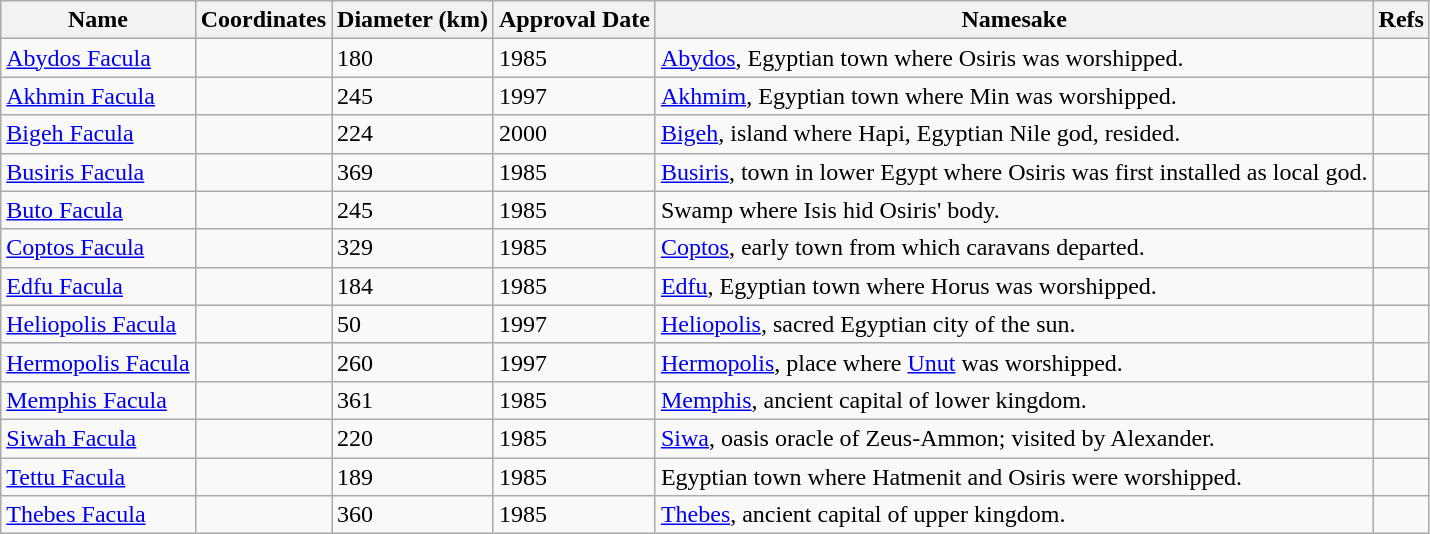<table class="wikitable">
<tr>
<th>Name</th>
<th>Coordinates</th>
<th>Diameter (km)</th>
<th>Approval Date</th>
<th>Namesake</th>
<th>Refs</th>
</tr>
<tr>
<td><a href='#'>Abydos Facula</a></td>
<td></td>
<td>180</td>
<td>1985</td>
<td><a href='#'>Abydos</a>, Egyptian town where Osiris was worshipped.</td>
<td></td>
</tr>
<tr>
<td><a href='#'>Akhmin Facula</a></td>
<td></td>
<td>245</td>
<td>1997</td>
<td><a href='#'>Akhmim</a>, Egyptian town where Min was worshipped.</td>
<td></td>
</tr>
<tr>
<td><a href='#'>Bigeh Facula</a></td>
<td></td>
<td>224</td>
<td>2000</td>
<td><a href='#'>Bigeh</a>, island where Hapi, Egyptian Nile god, resided.</td>
<td></td>
</tr>
<tr>
<td><a href='#'>Busiris Facula</a></td>
<td></td>
<td>369</td>
<td>1985</td>
<td><a href='#'>Busiris</a>, town in lower Egypt where Osiris was first installed as local god.</td>
<td></td>
</tr>
<tr>
<td><a href='#'>Buto Facula</a></td>
<td></td>
<td>245</td>
<td>1985</td>
<td>Swamp where Isis hid Osiris' body.</td>
<td></td>
</tr>
<tr>
<td><a href='#'>Coptos Facula</a></td>
<td></td>
<td>329</td>
<td>1985</td>
<td><a href='#'>Coptos</a>, early town from which caravans departed.</td>
<td></td>
</tr>
<tr>
<td><a href='#'>Edfu Facula</a></td>
<td></td>
<td>184</td>
<td>1985</td>
<td><a href='#'>Edfu</a>, Egyptian town where Horus was worshipped.</td>
<td></td>
</tr>
<tr>
<td><a href='#'>Heliopolis Facula</a></td>
<td></td>
<td>50</td>
<td>1997</td>
<td><a href='#'>Heliopolis</a>, sacred Egyptian city of the sun.</td>
<td></td>
</tr>
<tr>
<td><a href='#'>Hermopolis Facula</a></td>
<td></td>
<td>260</td>
<td>1997</td>
<td><a href='#'>Hermopolis</a>, place where <a href='#'>Unut</a> was worshipped.</td>
<td></td>
</tr>
<tr>
<td><a href='#'>Memphis Facula</a></td>
<td></td>
<td>361</td>
<td>1985</td>
<td><a href='#'>Memphis</a>, ancient capital of lower kingdom.</td>
<td></td>
</tr>
<tr>
<td><a href='#'>Siwah Facula</a></td>
<td></td>
<td>220</td>
<td>1985</td>
<td><a href='#'>Siwa</a>, oasis oracle of Zeus-Ammon; visited by Alexander.</td>
<td></td>
</tr>
<tr>
<td><a href='#'>Tettu Facula</a></td>
<td></td>
<td>189</td>
<td>1985</td>
<td>Egyptian town where Hatmenit and Osiris were worshipped.</td>
<td></td>
</tr>
<tr>
<td><a href='#'>Thebes Facula</a></td>
<td></td>
<td>360</td>
<td>1985</td>
<td><a href='#'>Thebes</a>, ancient capital of upper kingdom.</td>
<td></td>
</tr>
</table>
